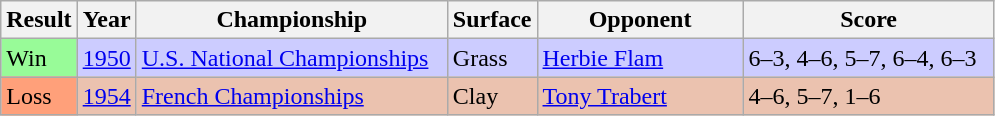<table class='sortable wikitable'>
<tr>
<th style="width:40px">Result</th>
<th style="width:30px">Year</th>
<th style="width:200px">Championship</th>
<th style="width:50px">Surface</th>
<th style="width:130px">Opponent</th>
<th style="width:160px" class="unsortable">Score</th>
</tr>
<tr style="background:#ccf;">
<td style="background:#98fb98;">Win</td>
<td><a href='#'>1950</a></td>
<td><a href='#'>U.S. National Championships</a></td>
<td>Grass</td>
<td> <a href='#'>Herbie Flam</a></td>
<td>6–3, 4–6, 5–7, 6–4, 6–3</td>
</tr>
<tr style="background:#ebc2af;">
<td style="background:#ffa07a;">Loss</td>
<td><a href='#'>1954</a></td>
<td><a href='#'>French Championships</a></td>
<td>Clay</td>
<td> <a href='#'>Tony Trabert</a></td>
<td>4–6, 5–7, 1–6</td>
</tr>
</table>
